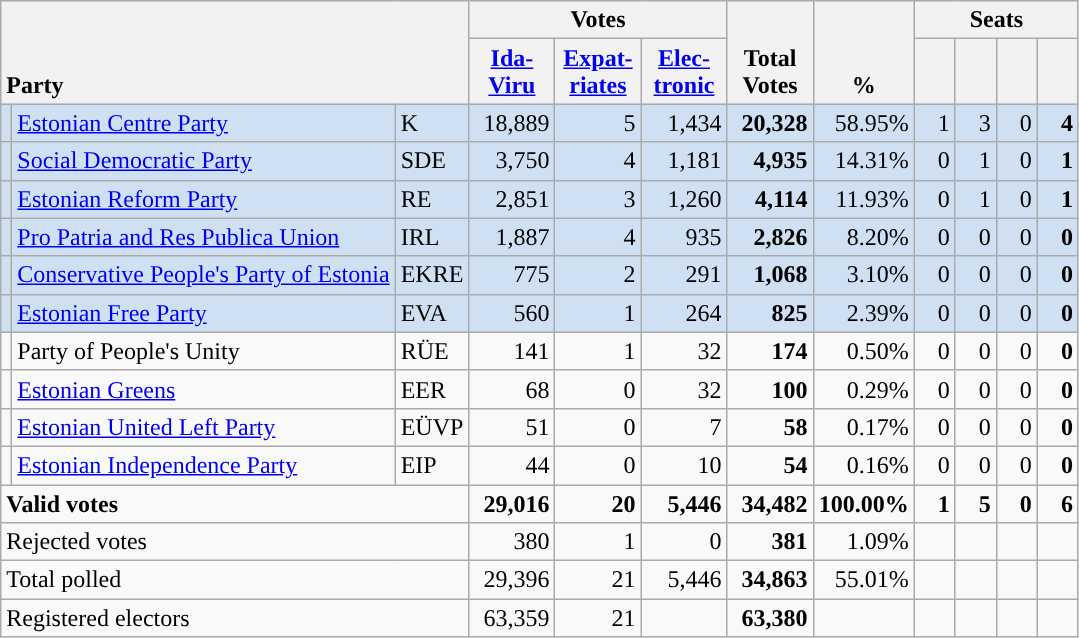<table class="wikitable" border="1" style="text-align:right;">
<tr>
<th style="text-align:left;" valign=bottom rowspan=2 colspan=3>Party</th>
<th colspan=3>Votes</th>
<th align=center valign=bottom rowspan=2 width="50">Total Votes</th>
<th align=center valign=bottom rowspan=2 width="50">%</th>
<th colspan=4>Seats</th>
</tr>
<tr>
<th align=center valign=bottom width="50"><a href='#'>Ida- Viru</a></th>
<th align=center valign=bottom width="50"><a href='#'>Expat- riates</a></th>
<th align=center valign=bottom width="50"><a href='#'>Elec- tronic</a></th>
<th align=center valign=bottom width="20"><small></small></th>
<th align=center valign=bottom width="20"><small></small></th>
<th align=center valign=bottom width="20"><small></small></th>
<th align=center valign=bottom width="20"><small></small></th>
</tr>
<tr style="background:#CEE0F2;">
<td style="background:"></td>
<td align=left><a href='#'>Estonian Centre Party</a></td>
<td align=left>K</td>
<td>18,889</td>
<td>5</td>
<td>1,434</td>
<td><strong>20,328</strong></td>
<td>58.95%</td>
<td>1</td>
<td>3</td>
<td>0</td>
<td><strong>4</strong></td>
</tr>
<tr style="background:#CEE0F2;">
<td style="background:"></td>
<td align=left><a href='#'>Social Democratic Party</a></td>
<td align=left>SDE</td>
<td>3,750</td>
<td>4</td>
<td>1,181</td>
<td><strong>4,935</strong></td>
<td>14.31%</td>
<td>0</td>
<td>1</td>
<td>0</td>
<td><strong>1</strong></td>
</tr>
<tr style="background:#CEE0F2;">
<td style="background:"></td>
<td align=left><a href='#'>Estonian Reform Party</a></td>
<td align=left>RE</td>
<td>2,851</td>
<td>3</td>
<td>1,260</td>
<td><strong>4,114</strong></td>
<td>11.93%</td>
<td>0</td>
<td>1</td>
<td>0</td>
<td><strong>1</strong></td>
</tr>
<tr style="background:#CEE0F2;">
<td style="background:"></td>
<td align=left><a href='#'>Pro Patria and Res Publica Union</a></td>
<td align=left>IRL</td>
<td>1,887</td>
<td>4</td>
<td>935</td>
<td><strong>2,826</strong></td>
<td>8.20%</td>
<td>0</td>
<td>0</td>
<td>0</td>
<td><strong>0</strong></td>
</tr>
<tr style="background:#CEE0F2;">
<td style="background:"></td>
<td align=left><a href='#'>Conservative People's Party of Estonia</a></td>
<td align=left>EKRE</td>
<td>775</td>
<td>2</td>
<td>291</td>
<td><strong>1,068</strong></td>
<td>3.10%</td>
<td>0</td>
<td>0</td>
<td>0</td>
<td><strong>0</strong></td>
</tr>
<tr style="background:#CEE0F2;">
<td style="background:"></td>
<td align=left><a href='#'>Estonian Free Party</a></td>
<td align=left>EVA</td>
<td>560</td>
<td>1</td>
<td>264</td>
<td><strong>825</strong></td>
<td>2.39%</td>
<td>0</td>
<td>0</td>
<td>0</td>
<td><strong>0</strong></td>
</tr>
<tr>
<td></td>
<td align=left>Party of People's Unity</td>
<td align=left>RÜE</td>
<td>141</td>
<td>1</td>
<td>32</td>
<td><strong>174</strong></td>
<td>0.50%</td>
<td>0</td>
<td>0</td>
<td>0</td>
<td><strong>0</strong></td>
</tr>
<tr>
<td style="background:"></td>
<td align=left><a href='#'>Estonian Greens</a></td>
<td align=left>EER</td>
<td>68</td>
<td>0</td>
<td>32</td>
<td><strong>100</strong></td>
<td>0.29%</td>
<td>0</td>
<td>0</td>
<td>0</td>
<td><strong>0</strong></td>
</tr>
<tr>
<td style="background:"></td>
<td align=left><a href='#'>Estonian United Left Party</a></td>
<td align=left>EÜVP</td>
<td>51</td>
<td>0</td>
<td>7</td>
<td><strong>58</strong></td>
<td>0.17%</td>
<td>0</td>
<td>0</td>
<td>0</td>
<td><strong>0</strong></td>
</tr>
<tr>
<td style="background:"></td>
<td align=left><a href='#'>Estonian Independence Party</a></td>
<td align=left>EIP</td>
<td>44</td>
<td>0</td>
<td>10</td>
<td><strong>54</strong></td>
<td>0.16%</td>
<td>0</td>
<td>0</td>
<td>0</td>
<td><strong>0</strong></td>
</tr>
<tr style="font-weight:bold">
<td align=left colspan=3>Valid votes</td>
<td>29,016</td>
<td>20</td>
<td>5,446</td>
<td>34,482</td>
<td>100.00%</td>
<td>1</td>
<td>5</td>
<td>0</td>
<td>6</td>
</tr>
<tr>
<td align=left colspan=3>Rejected votes</td>
<td>380</td>
<td>1</td>
<td>0</td>
<td><strong>381</strong></td>
<td>1.09%</td>
<td></td>
<td></td>
<td></td>
<td></td>
</tr>
<tr>
<td align=left colspan=3>Total polled</td>
<td>29,396</td>
<td>21</td>
<td>5,446</td>
<td><strong>34,863</strong></td>
<td>55.01%</td>
<td></td>
<td></td>
<td></td>
<td></td>
</tr>
<tr>
<td align=left colspan=3>Registered electors</td>
<td>63,359</td>
<td>21</td>
<td></td>
<td><strong>63,380</strong></td>
<td></td>
<td></td>
<td></td>
<td></td>
<td></td>
</tr>
</table>
